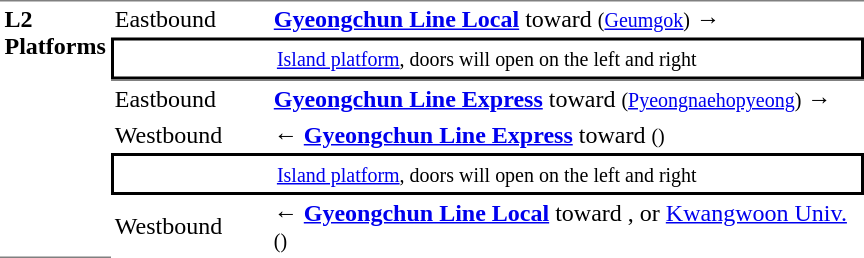<table table border=0 cellspacing=0 cellpadding=3>
<tr>
<td style="border-top:solid 1px gray;border-bottom:solid 1px gray;" width=50 rowspan=6 valign=top><strong>L2<br>Platforms</strong></td>
<td style="border-bottom:solid 0px gray;border-top:solid 1px gray;" width=100>Eastbound</td>
<td style="border-bottom:solid 0px gray;border-top:solid 1px gray;" width=390> <a href='#'><span><strong>Gyeongchun Line Local</strong></span></a> toward  <small>(<a href='#'>Geumgok</a>)</small> →</td>
</tr>
<tr>
<td style="border-top:solid 2px black;border-right:solid 2px black;border-left:solid 2px black;border-bottom:solid 2px black;text-align:center;" colspan=2><small><a href='#'>Island platform</a>, doors will open on the left and right</small></td>
</tr>
<tr>
<td style="border-bottom:solid 0px gray;border-top:solid 1px gray;" width=100>Eastbound</td>
<td style="border-bottom:solid 0px gray;border-top:solid 1px gray;" width=390> <a href='#'><span><strong>Gyeongchun Line Express</strong></span></a> toward  <small>(<a href='#'>Pyeongnaehopyeong</a>)</small> →</td>
</tr>
<tr>
<td>Westbound</td>
<td>← <a href='#'><span><strong>Gyeongchun Line Express</strong></span></a> toward  <small>()</small></td>
</tr>
<tr>
<td style="border-top:solid 2px black;border-right:solid 2px black;border-left:solid 2px black;border-bottom:solid 2px black;text-align:center;" colspan=2><small><a href='#'>Island platform</a>, doors will open on the left and right</small></td>
</tr>
<tr>
<td>Westbound</td>
<td>← <a href='#'><span><strong>Gyeongchun Line Local</strong></span></a> toward ,  or <a href='#'>Kwangwoon Univ.</a>  <small>()</small></td>
</tr>
</table>
